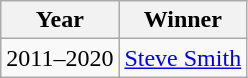<table class="wikitable">
<tr>
<th>Year</th>
<th>Winner</th>
</tr>
<tr>
<td>2011–2020</td>
<td> <a href='#'>Steve Smith</a></td>
</tr>
</table>
